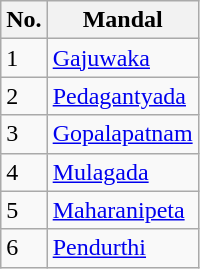<table class="wikitable">
<tr>
<th>No.</th>
<th>Mandal</th>
</tr>
<tr>
<td>1</td>
<td><a href='#'>Gajuwaka</a></td>
</tr>
<tr>
<td>2</td>
<td><a href='#'>Pedagantyada</a></td>
</tr>
<tr>
<td>3</td>
<td><a href='#'>Gopalapatnam</a></td>
</tr>
<tr>
<td>4</td>
<td><a href='#'>Mulagada</a></td>
</tr>
<tr>
<td>5</td>
<td><a href='#'>Maharanipeta</a></td>
</tr>
<tr>
<td>6</td>
<td><a href='#'>Pendurthi</a></td>
</tr>
</table>
